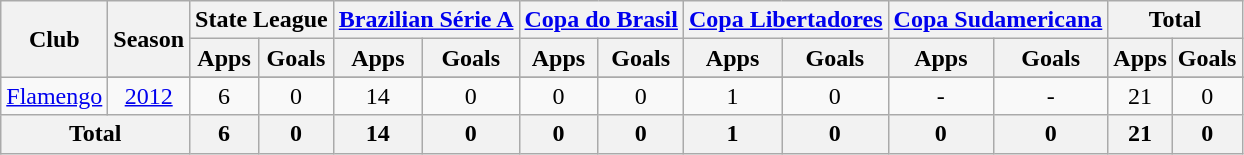<table class="wikitable" style="text-align: center;">
<tr>
<th rowspan="2">Club</th>
<th rowspan="2">Season</th>
<th colspan="2">State League</th>
<th colspan="2"><a href='#'>Brazilian Série A</a></th>
<th colspan="2"><a href='#'>Copa do Brasil</a></th>
<th colspan="2"><a href='#'>Copa Libertadores</a></th>
<th colspan="2"><a href='#'>Copa Sudamericana</a></th>
<th colspan="2">Total</th>
</tr>
<tr>
<th>Apps</th>
<th>Goals</th>
<th>Apps</th>
<th>Goals</th>
<th>Apps</th>
<th>Goals</th>
<th>Apps</th>
<th>Goals</th>
<th>Apps</th>
<th>Goals</th>
<th>Apps</th>
<th>Goals</th>
</tr>
<tr>
<td rowspan="2" valign="center"><a href='#'>Flamengo</a></td>
</tr>
<tr>
<td><a href='#'>2012</a></td>
<td>6</td>
<td>0</td>
<td>14</td>
<td>0</td>
<td>0</td>
<td>0</td>
<td>1</td>
<td>0</td>
<td>-</td>
<td>-</td>
<td>21</td>
<td>0</td>
</tr>
<tr>
<th colspan="2"><strong>Total</strong></th>
<th>6</th>
<th>0</th>
<th>14</th>
<th>0</th>
<th>0</th>
<th>0</th>
<th>1</th>
<th>0</th>
<th>0</th>
<th>0</th>
<th>21</th>
<th>0</th>
</tr>
</table>
